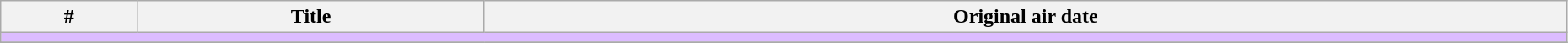<table class="wikitable" width="98%">
<tr>
<th>#</th>
<th>Title</th>
<th>Original air date</th>
</tr>
<tr>
<td colspan="150" bgcolor="#DCBCFF"></td>
</tr>
<tr>
</tr>
</table>
